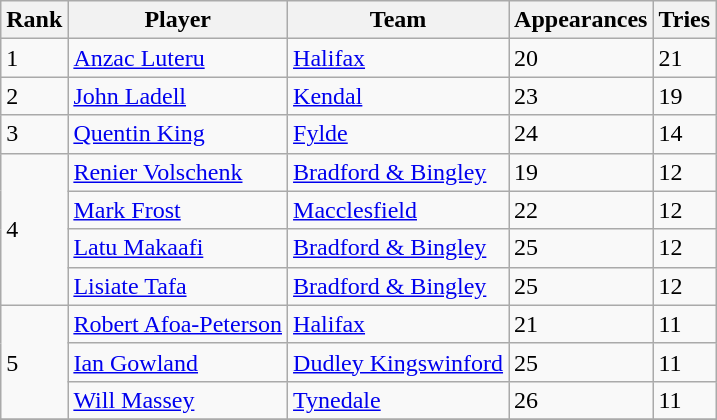<table class="wikitable">
<tr>
<th>Rank</th>
<th>Player</th>
<th>Team</th>
<th>Appearances</th>
<th>Tries</th>
</tr>
<tr>
<td>1</td>
<td> <a href='#'>Anzac Luteru</a></td>
<td><a href='#'>Halifax</a></td>
<td>20</td>
<td>21</td>
</tr>
<tr>
<td>2</td>
<td> <a href='#'>John Ladell</a></td>
<td><a href='#'>Kendal</a></td>
<td>23</td>
<td>19</td>
</tr>
<tr>
<td>3</td>
<td> <a href='#'>Quentin King</a></td>
<td><a href='#'>Fylde</a></td>
<td>24</td>
<td>14</td>
</tr>
<tr>
<td rowspan=4>4</td>
<td> <a href='#'>Renier Volschenk</a></td>
<td><a href='#'>Bradford & Bingley</a></td>
<td>19</td>
<td>12</td>
</tr>
<tr>
<td> <a href='#'>Mark Frost</a></td>
<td><a href='#'>Macclesfield</a></td>
<td>22</td>
<td>12</td>
</tr>
<tr>
<td> <a href='#'>Latu Makaafi</a></td>
<td><a href='#'>Bradford & Bingley</a></td>
<td>25</td>
<td>12</td>
</tr>
<tr>
<td> <a href='#'>Lisiate Tafa</a></td>
<td><a href='#'>Bradford & Bingley</a></td>
<td>25</td>
<td>12</td>
</tr>
<tr>
<td rowspan=3>5</td>
<td> <a href='#'>Robert Afoa-Peterson</a></td>
<td><a href='#'>Halifax</a></td>
<td>21</td>
<td>11</td>
</tr>
<tr>
<td> <a href='#'>Ian Gowland</a></td>
<td><a href='#'>Dudley Kingswinford</a></td>
<td>25</td>
<td>11</td>
</tr>
<tr>
<td> <a href='#'>Will Massey</a></td>
<td><a href='#'>Tynedale</a></td>
<td>26</td>
<td>11</td>
</tr>
<tr>
</tr>
</table>
